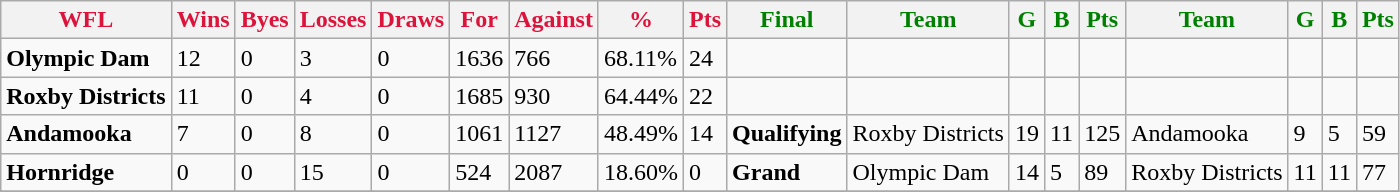<table class="wikitable">
<tr>
<th style="color:crimson">WFL</th>
<th style="color:crimson">Wins</th>
<th style="color:crimson">Byes</th>
<th style="color:crimson">Losses</th>
<th style="color:crimson">Draws</th>
<th style="color:crimson">For</th>
<th style="color:crimson">Against</th>
<th style="color:crimson">%</th>
<th style="color:crimson">Pts</th>
<th style="color:green">Final</th>
<th style="color:green">Team</th>
<th style="color:green">G</th>
<th style="color:green">B</th>
<th style="color:green">Pts</th>
<th style="color:green">Team</th>
<th style="color:green">G</th>
<th style="color:green">B</th>
<th style="color:green">Pts</th>
</tr>
<tr>
<td><strong>	Olympic Dam	</strong></td>
<td>12</td>
<td>0</td>
<td>3</td>
<td>0</td>
<td>1636</td>
<td>766</td>
<td>68.11%</td>
<td>24</td>
<td></td>
<td></td>
<td></td>
<td></td>
<td></td>
<td></td>
<td></td>
<td></td>
<td></td>
</tr>
<tr>
<td><strong>	Roxby Districts	</strong></td>
<td>11</td>
<td>0</td>
<td>4</td>
<td>0</td>
<td>1685</td>
<td>930</td>
<td>64.44%</td>
<td>22</td>
<td></td>
<td></td>
<td></td>
<td></td>
<td></td>
<td></td>
<td></td>
<td></td>
<td></td>
</tr>
<tr>
<td><strong>	Andamooka	</strong></td>
<td>7</td>
<td>0</td>
<td>8</td>
<td>0</td>
<td>1061</td>
<td>1127</td>
<td>48.49%</td>
<td>14</td>
<td><strong>Qualifying</strong></td>
<td>Roxby Districts</td>
<td>19</td>
<td>11</td>
<td>125</td>
<td>Andamooka</td>
<td>9</td>
<td>5</td>
<td>59</td>
</tr>
<tr>
<td><strong>	Hornridge	</strong></td>
<td>0</td>
<td>0</td>
<td>15</td>
<td>0</td>
<td>524</td>
<td>2087</td>
<td>18.60%</td>
<td>0</td>
<td><strong>Grand</strong></td>
<td>Olympic Dam</td>
<td>14</td>
<td>5</td>
<td>89</td>
<td>Roxby Districts</td>
<td>11</td>
<td>11</td>
<td>77</td>
</tr>
<tr>
</tr>
</table>
